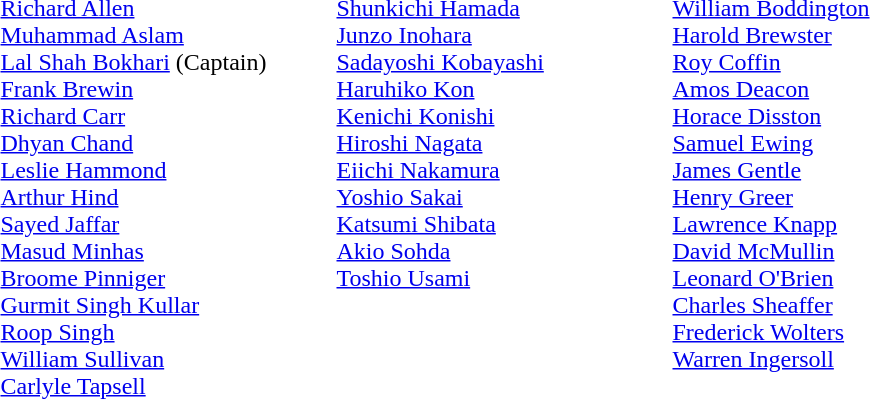<table>
<tr valign=top>
<td width=220><br><a href='#'>Richard Allen</a><br><a href='#'>Muhammad Aslam</a><br><a href='#'>Lal Shah Bokhari</a> (Captain)<br><a href='#'>Frank Brewin</a><br><a href='#'>Richard Carr</a><br><a href='#'>Dhyan Chand</a> <br><a href='#'>Leslie Hammond</a><br><a href='#'>Arthur Hind</a><br><a href='#'>Sayed Jaffar</a><br><a href='#'>Masud Minhas</a><br><a href='#'>Broome Pinniger</a><br><a href='#'>Gurmit Singh Kullar</a><br><a href='#'>Roop Singh</a><br><a href='#'>William Sullivan</a><br><a href='#'>Carlyle Tapsell</a></td>
<td width=220><br><a href='#'>Shunkichi Hamada</a><br><a href='#'>Junzo Inohara</a><br><a href='#'>Sadayoshi Kobayashi</a><br><a href='#'>Haruhiko Kon</a><br><a href='#'>Kenichi Konishi</a><br><a href='#'>Hiroshi Nagata</a><br><a href='#'>Eiichi Nakamura</a><br><a href='#'>Yoshio Sakai</a><br><a href='#'>Katsumi Shibata</a><br><a href='#'>Akio Sohda</a><br><a href='#'>Toshio Usami</a></td>
<td width=220><br><a href='#'>William Boddington</a><br><a href='#'>Harold Brewster</a><br><a href='#'>Roy Coffin</a><br><a href='#'>Amos Deacon</a><br><a href='#'>Horace Disston</a><br><a href='#'>Samuel Ewing</a><br><a href='#'>James Gentle</a><br><a href='#'>Henry Greer</a><br><a href='#'>Lawrence Knapp</a><br><a href='#'>David McMullin</a><br><a href='#'>Leonard O'Brien</a><br><a href='#'>Charles Sheaffer</a><br><a href='#'>Frederick Wolters</a><br><a href='#'>Warren Ingersoll</a></td>
</tr>
</table>
